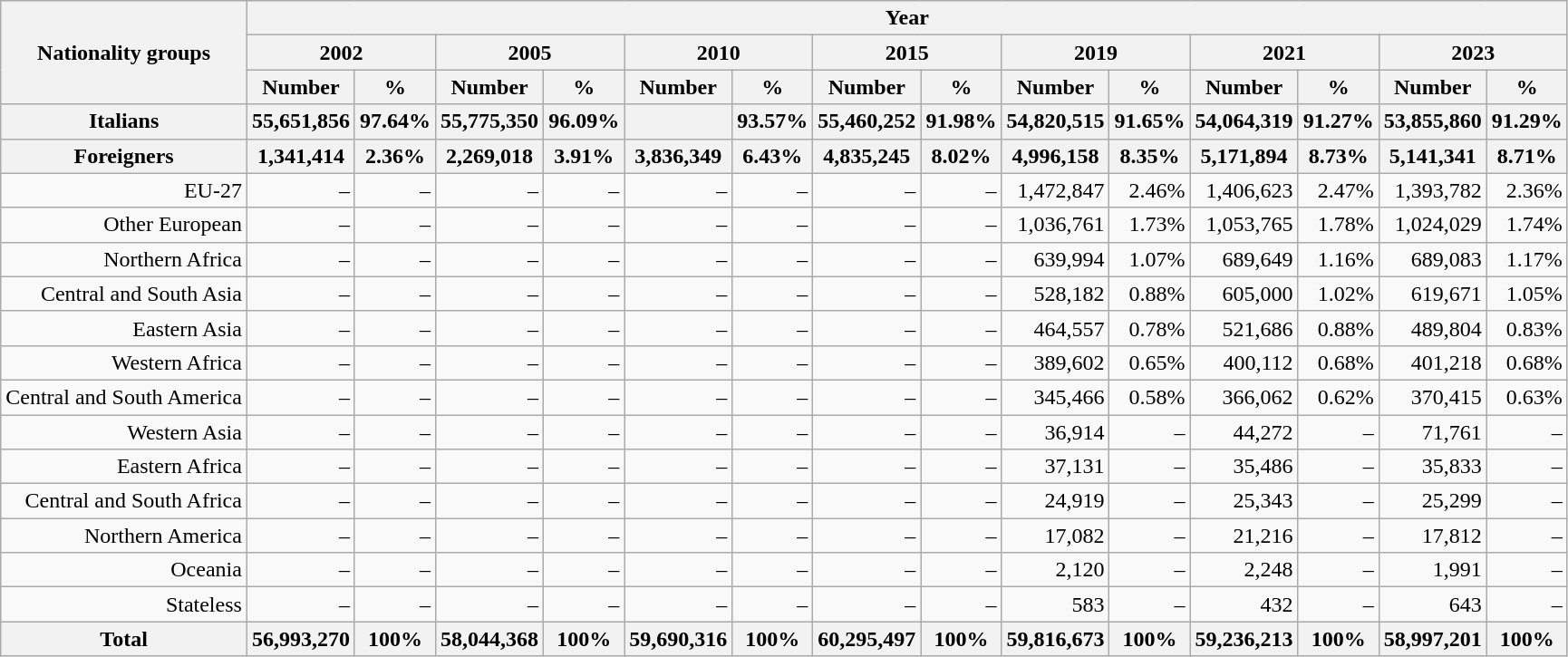<table class="wikitable col1left" style="text-align:right;">
<tr>
<th rowspan="3">Nationality groups</th>
<th colspan="14">Year</th>
</tr>
<tr>
<th colspan="2">2002</th>
<th colspan="2">2005</th>
<th colspan="2">2010</th>
<th colspan="2">2015</th>
<th colspan="2">2019</th>
<th colspan="2">2021</th>
<th colspan="2">2023</th>
</tr>
<tr>
<th>Number</th>
<th>%</th>
<th>Number</th>
<th>%</th>
<th>Number</th>
<th>%</th>
<th>Number</th>
<th>%</th>
<th>Number</th>
<th>%</th>
<th>Number</th>
<th>%</th>
<th>Number</th>
<th>%</th>
</tr>
<tr>
<th> Italians</th>
<th>55,651,856</th>
<th>97.64%</th>
<th>55,775,350</th>
<th>96.09%</th>
<th></th>
<th>93.57%</th>
<th>55,460,252</th>
<th>91.98%</th>
<th>54,820,515</th>
<th>91.65%</th>
<th>54,064,319</th>
<th>91.27%</th>
<th>53,855,860</th>
<th>91.29%</th>
</tr>
<tr>
<th>Foreigners</th>
<th>1,341,414</th>
<th>2.36%</th>
<th>2,269,018</th>
<th>3.91%</th>
<th>3,836,349</th>
<th>6.43%</th>
<th>4,835,245</th>
<th>8.02%</th>
<th>4,996,158</th>
<th>8.35%</th>
<th>5,171,894</th>
<th>8.73%</th>
<th>5,141,341</th>
<th>8.71%</th>
</tr>
<tr>
<td> EU-27</td>
<td>–</td>
<td>–</td>
<td>–</td>
<td>–</td>
<td>–</td>
<td>–</td>
<td>–</td>
<td>–</td>
<td>1,472,847</td>
<td>2.46%</td>
<td>1,406,623</td>
<td>2.47%</td>
<td>1,393,782</td>
<td>2.36%</td>
</tr>
<tr>
<td>Other European</td>
<td>–</td>
<td>–</td>
<td>–</td>
<td>–</td>
<td>–</td>
<td>–</td>
<td>–</td>
<td>–</td>
<td>1,036,761</td>
<td>1.73%</td>
<td>1,053,765</td>
<td>1.78%</td>
<td>1,024,029</td>
<td>1.74%</td>
</tr>
<tr>
<td>Northern Africa</td>
<td>–</td>
<td>–</td>
<td>–</td>
<td>–</td>
<td>–</td>
<td>–</td>
<td>–</td>
<td>–</td>
<td>639,994</td>
<td>1.07%</td>
<td>689,649</td>
<td>1.16%</td>
<td>689,083</td>
<td>1.17%</td>
</tr>
<tr>
<td>Central and South Asia</td>
<td>–</td>
<td>–</td>
<td>–</td>
<td>–</td>
<td>–</td>
<td>–</td>
<td>–</td>
<td>–</td>
<td>528,182</td>
<td>0.88%</td>
<td>605,000</td>
<td>1.02%</td>
<td>619,671</td>
<td>1.05%</td>
</tr>
<tr>
<td>Eastern Asia</td>
<td>–</td>
<td>–</td>
<td>–</td>
<td>–</td>
<td>–</td>
<td>–</td>
<td>–</td>
<td>–</td>
<td>464,557</td>
<td>0.78%</td>
<td>521,686</td>
<td>0.88%</td>
<td>489,804</td>
<td>0.83%</td>
</tr>
<tr>
<td>Western Africa</td>
<td>–</td>
<td>–</td>
<td>–</td>
<td>–</td>
<td>–</td>
<td>–</td>
<td>–</td>
<td>–</td>
<td>389,602</td>
<td>0.65%</td>
<td>400,112</td>
<td>0.68%</td>
<td>401,218</td>
<td>0.68%</td>
</tr>
<tr>
<td>Central and South America</td>
<td>–</td>
<td>–</td>
<td>–</td>
<td>–</td>
<td>–</td>
<td>–</td>
<td>–</td>
<td>–</td>
<td>345,466</td>
<td>0.58%</td>
<td>366,062</td>
<td>0.62%</td>
<td>370,415</td>
<td>0.63%</td>
</tr>
<tr>
<td>Western Asia</td>
<td>–</td>
<td>–</td>
<td>–</td>
<td>–</td>
<td>–</td>
<td>–</td>
<td>–</td>
<td>–</td>
<td>36,914</td>
<td>–</td>
<td>44,272</td>
<td>–</td>
<td>71,761</td>
<td>–</td>
</tr>
<tr>
<td>Eastern Africa</td>
<td>–</td>
<td>–</td>
<td>–</td>
<td>–</td>
<td>–</td>
<td>–</td>
<td>–</td>
<td>–</td>
<td>37,131</td>
<td>–</td>
<td>35,486</td>
<td>–</td>
<td>35,833</td>
<td>–</td>
</tr>
<tr>
<td>Central and South Africa</td>
<td>–</td>
<td>–</td>
<td>–</td>
<td>–</td>
<td>–</td>
<td>–</td>
<td>–</td>
<td>–</td>
<td>24,919</td>
<td>–</td>
<td>25,343</td>
<td>–</td>
<td>25,299</td>
<td>–</td>
</tr>
<tr>
<td>Northern America</td>
<td>–</td>
<td>–</td>
<td>–</td>
<td>–</td>
<td>–</td>
<td>–</td>
<td>–</td>
<td>–</td>
<td>17,082</td>
<td>–</td>
<td>21,216</td>
<td>–</td>
<td>17,812</td>
<td>–</td>
</tr>
<tr>
<td>Oceania</td>
<td>–</td>
<td>–</td>
<td>–</td>
<td>–</td>
<td>–</td>
<td>–</td>
<td>–</td>
<td>–</td>
<td>2,120</td>
<td>–</td>
<td>2,248</td>
<td>–</td>
<td>1,991</td>
<td>–</td>
</tr>
<tr>
<td>Stateless</td>
<td>–</td>
<td>–</td>
<td>–</td>
<td>–</td>
<td>–</td>
<td>–</td>
<td>–</td>
<td>–</td>
<td>583</td>
<td>–</td>
<td>432</td>
<td>–</td>
<td>643</td>
<td>–</td>
</tr>
<tr>
<th>Total</th>
<th>56,993,270</th>
<th>100%</th>
<th>58,044,368</th>
<th>100%</th>
<th>59,690,316</th>
<th>100%</th>
<th>60,295,497</th>
<th>100%</th>
<th>59,816,673</th>
<th>100%</th>
<th>59,236,213</th>
<th>100%</th>
<th>58,997,201</th>
<th>100%</th>
</tr>
</table>
